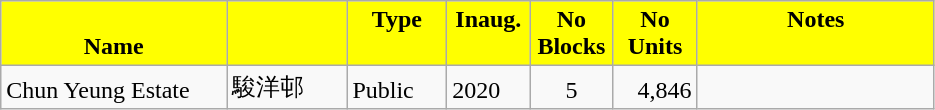<table class="wikitable">
<tr style="font-weight:bold;background-color:yellow" align="center" valign="top">
<td width="143.25" Height="12.75" valign="bottom">Name</td>
<td width="72.75" valign="top"></td>
<td width="59.25" valign="top">Type</td>
<td width="48" valign="top">Inaug.</td>
<td width="48" valign="top">No Blocks</td>
<td width="48.75" valign="bottom">No Units</td>
<td width="150.75" valign="top">Notes</td>
</tr>
<tr valign="bottom">
<td Height="12.75">Chun Yeung Estate</td>
<td>駿洋邨</td>
<td>Public</td>
<td>2020</td>
<td align="center">5</td>
<td align="right">4,846</td>
<td></td>
</tr>
</table>
